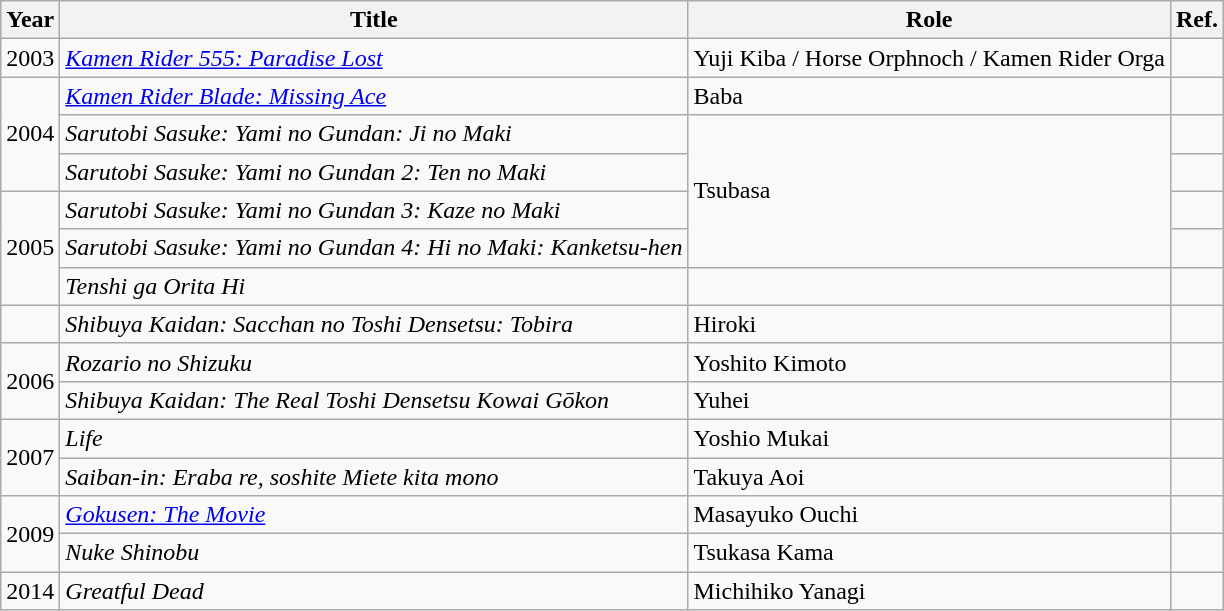<table class="wikitable">
<tr>
<th>Year</th>
<th>Title</th>
<th>Role</th>
<th>Ref.</th>
</tr>
<tr>
<td>2003</td>
<td><em><a href='#'>Kamen Rider 555: Paradise Lost</a></em></td>
<td>Yuji Kiba / Horse Orphnoch / Kamen Rider Orga</td>
<td></td>
</tr>
<tr>
<td rowspan="3">2004</td>
<td><em><a href='#'>Kamen Rider Blade: Missing Ace</a></em></td>
<td>Baba</td>
<td></td>
</tr>
<tr>
<td><em>Sarutobi Sasuke: Yami no Gundan: Ji no Maki</em></td>
<td rowspan="4">Tsubasa</td>
<td></td>
</tr>
<tr>
<td><em>Sarutobi Sasuke: Yami no Gundan 2: Ten no Maki</em></td>
<td></td>
</tr>
<tr>
<td rowspan="3">2005</td>
<td><em>Sarutobi Sasuke: Yami no Gundan 3: Kaze no Maki</em></td>
<td></td>
</tr>
<tr>
<td><em>Sarutobi Sasuke: Yami no Gundan 4: Hi no Maki: Kanketsu-hen</em></td>
<td></td>
</tr>
<tr>
<td><em>Tenshi ga Orita Hi</em></td>
<td></td>
<td></td>
</tr>
<tr>
<td></td>
<td><em>Shibuya Kaidan: Sacchan no Toshi Densetsu: Tobira</em></td>
<td>Hiroki</td>
<td></td>
</tr>
<tr>
<td rowspan="2">2006</td>
<td><em>Rozario no Shizuku</em></td>
<td>Yoshito Kimoto</td>
<td></td>
</tr>
<tr>
<td><em>Shibuya Kaidan: The Real Toshi Densetsu Kowai Gōkon</em></td>
<td>Yuhei</td>
<td></td>
</tr>
<tr>
<td rowspan="2">2007</td>
<td><em>Life</em></td>
<td>Yoshio Mukai</td>
<td></td>
</tr>
<tr>
<td><em>Saiban-in: Eraba re, soshite Miete kita mono</em></td>
<td>Takuya Aoi</td>
<td></td>
</tr>
<tr>
<td rowspan="2">2009</td>
<td><em><a href='#'>Gokusen: The Movie</a></em></td>
<td>Masayuko Ouchi</td>
<td></td>
</tr>
<tr>
<td><em>Nuke Shinobu</em></td>
<td>Tsukasa Kama</td>
<td></td>
</tr>
<tr>
<td>2014</td>
<td><em>Greatful Dead</em></td>
<td>Michihiko Yanagi</td>
<td></td>
</tr>
</table>
